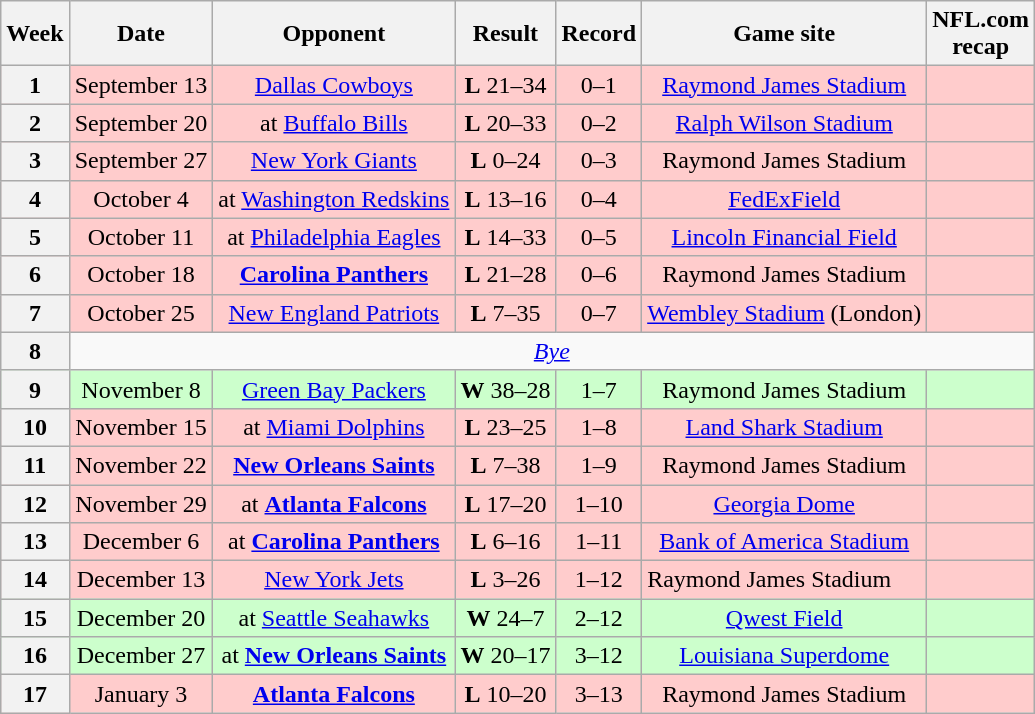<table class="wikitable" style="align=center">
<tr>
<th>Week</th>
<th>Date</th>
<th>Opponent</th>
<th>Result</th>
<th>Record</th>
<th>Game site</th>
<th>NFL.com<br>recap</th>
</tr>
<tr bgcolor="#fcc">
<th>1</th>
<td style="text-align:center;">September 13</td>
<td style="text-align:center;"><a href='#'>Dallas Cowboys</a></td>
<td style="text-align:center;"><strong>L</strong> 21–34</td>
<td style="text-align:center;">0–1</td>
<td style="text-align:center;"><a href='#'>Raymond James Stadium</a></td>
<td style="text-align:center;"></td>
</tr>
<tr bgcolor="#fcc">
<th>2</th>
<td style="text-align:center;">September 20</td>
<td style="text-align:center;">at <a href='#'>Buffalo Bills</a></td>
<td style="text-align:center;"><strong>L</strong> 20–33</td>
<td style="text-align:center;">0–2</td>
<td style="text-align:center;"><a href='#'>Ralph Wilson Stadium</a></td>
<td style="text-align:center;"></td>
</tr>
<tr bgcolor="#fcc">
<th>3</th>
<td style="text-align:center;">September 27</td>
<td style="text-align:center;"><a href='#'>New York Giants</a></td>
<td style="text-align:center;"><strong>L</strong> 0–24</td>
<td style="text-align:center;">0–3</td>
<td style="text-align:center;">Raymond James Stadium</td>
<td style="text-align:center;"></td>
</tr>
<tr bgcolor="#fcc">
<th>4</th>
<td style="text-align:center;">October 4</td>
<td style="text-align:center;">at <a href='#'>Washington Redskins</a></td>
<td style="text-align:center;"><strong>L</strong> 13–16</td>
<td style="text-align:center;">0–4</td>
<td style="text-align:center;"><a href='#'>FedExField</a></td>
<td style="text-align:center;"></td>
</tr>
<tr bgcolor="#fcc">
<th>5</th>
<td style="text-align:center;">October 11</td>
<td style="text-align:center;">at <a href='#'>Philadelphia Eagles</a></td>
<td style="text-align:center;"><strong>L</strong> 14–33</td>
<td style="text-align:center;">0–5</td>
<td style="text-align:center;"><a href='#'>Lincoln Financial Field</a></td>
<td style="text-align:center;"></td>
</tr>
<tr bgcolor="#fcc">
<th>6</th>
<td style="text-align:center;">October 18</td>
<td style="text-align:center;"><strong><a href='#'>Carolina Panthers</a></strong></td>
<td style="text-align:center;"><strong>L</strong> 21–28</td>
<td style="text-align:center;">0–6</td>
<td style="text-align:center;">Raymond James Stadium</td>
<td style="text-align:center;"></td>
</tr>
<tr bgcolor="#fcc">
<th>7</th>
<td style="text-align:center;">October 25</td>
<td style="text-align:center;"><a href='#'>New England Patriots</a></td>
<td style="text-align:center;"><strong>L</strong> 7–35</td>
<td style="text-align:center;">0–7</td>
<td style="text-align:center;"><a href='#'>Wembley Stadium</a> (London)</td>
<td style="text-align:center;"></td>
</tr>
<tr>
<th>8</th>
<td colspan="8" style="text-align:center;"><em><a href='#'>Bye</a></em></td>
</tr>
<tr bgcolor="#cfc">
<th>9</th>
<td style="text-align:center;">November 8</td>
<td style="text-align:center;"><a href='#'>Green Bay Packers</a></td>
<td style="text-align:center;"><strong>W</strong> 38–28</td>
<td style="text-align:center;">1–7</td>
<td style="text-align:center;">Raymond James Stadium</td>
<td style="text-align:center;"></td>
</tr>
<tr bgcolor="#fcc">
<th>10</th>
<td style="text-align:center;">November 15</td>
<td style="text-align:center;">at <a href='#'>Miami Dolphins</a></td>
<td style="text-align:center;"><strong>L</strong> 23–25</td>
<td style="text-align:center;">1–8</td>
<td style="text-align:center;"><a href='#'>Land Shark Stadium</a></td>
<td style="text-align:center;"></td>
</tr>
<tr bgcolor="#fcc">
<th>11</th>
<td style="text-align:center;">November 22</td>
<td style="text-align:center;"><strong><a href='#'>New Orleans Saints</a></strong></td>
<td style="text-align:center;"><strong>L</strong> 7–38</td>
<td style="text-align:center;">1–9</td>
<td style="text-align:center;">Raymond James Stadium</td>
<td style="text-align:center;"></td>
</tr>
<tr bgcolor="#fcc">
<th>12</th>
<td style="text-align:center;">November 29</td>
<td style="text-align:center;">at <strong><a href='#'>Atlanta Falcons</a></strong></td>
<td style="text-align:center;"><strong>L</strong> 17–20</td>
<td style="text-align:center;">1–10</td>
<td style="text-align:center;"><a href='#'>Georgia Dome</a></td>
<td style="text-align:center;"></td>
</tr>
<tr bgcolor="#fcc">
<th>13</th>
<td style="text-align:center;">December 6</td>
<td style="text-align:center;">at <strong><a href='#'>Carolina Panthers</a></strong></td>
<td style="text-align:center;"><strong>L</strong> 6–16</td>
<td style="text-align:center;">1–11</td>
<td style="text-align:center;"><a href='#'>Bank of America Stadium</a></td>
<td style="text-align:center;"></td>
</tr>
<tr bgcolor="#fcc">
<th>14</th>
<td style="text-align:center;">December 13</td>
<td style="text-align:center;"><a href='#'>New York Jets</a></td>
<td style="text-align:center;"><strong>L</strong> 3–26</td>
<td style="text-align:center;">1–12</td>
<td>Raymond James Stadium</td>
<td style="text-align:center;"></td>
</tr>
<tr bgcolor="#cfc">
<th>15</th>
<td style="text-align:center;">December 20</td>
<td style="text-align:center;">at <a href='#'>Seattle Seahawks</a></td>
<td style="text-align:center;"><strong>W</strong> 24–7</td>
<td style="text-align:center;">2–12</td>
<td style="text-align:center;"><a href='#'>Qwest Field</a></td>
<td style="text-align:center;"></td>
</tr>
<tr bgcolor="#cfc">
<th>16</th>
<td style="text-align:center;">December 27</td>
<td style="text-align:center;">at <strong><a href='#'>New Orleans Saints</a></strong></td>
<td style="text-align:center;"><strong>W</strong> 20–17 </td>
<td style="text-align:center;">3–12</td>
<td style="text-align:center;"><a href='#'>Louisiana Superdome</a></td>
<td style="text-align:center;"></td>
</tr>
<tr |- bgcolor="#fcc">
<th>17</th>
<td style="text-align:center;">January 3</td>
<td style="text-align:center;"><strong><a href='#'>Atlanta Falcons</a></strong></td>
<td style="text-align:center;"><strong>L</strong> 10–20</td>
<td style="text-align:center;">3–13</td>
<td style="text-align:center;">Raymond James Stadium</td>
<td style="text-align:center;"></td>
</tr>
</table>
